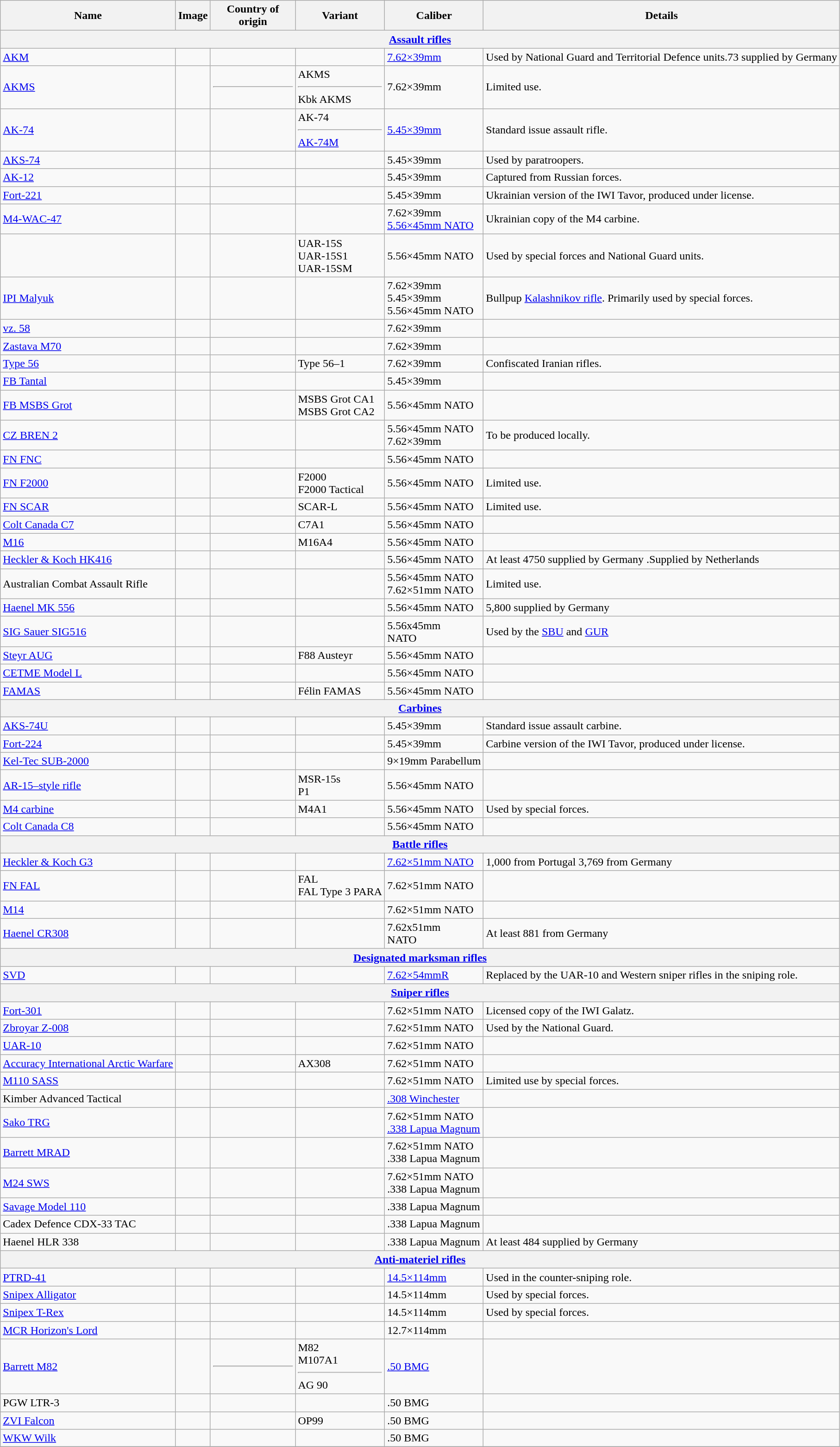<table class="wikitable">
<tr>
<th>Name</th>
<th>Image</th>
<th style="width:115px;">Country of origin</th>
<th>Variant</th>
<th>Caliber</th>
<th style="min-width:13em">Details</th>
</tr>
<tr>
<th colspan="6"><a href='#'>Assault rifles</a></th>
</tr>
<tr>
<td><a href='#'>AKM</a></td>
<td></td>
<td></td>
<td></td>
<td><a href='#'>7.62×39mm</a></td>
<td>Used by National Guard and Territorial Defence units.73 supplied by Germany</td>
</tr>
<tr>
<td><a href='#'>AKMS</a></td>
<td></td>
<td><hr></td>
<td>AKMS<hr>Kbk AKMS</td>
<td>7.62×39mm</td>
<td>Limited use.</td>
</tr>
<tr>
<td><a href='#'>AK-74</a></td>
<td></td>
<td><br></td>
<td>AK-74<hr><a href='#'>AK-74M</a></td>
<td><a href='#'>5.45×39mm</a></td>
<td>Standard issue assault rifle.</td>
</tr>
<tr>
<td><a href='#'>AKS-74</a></td>
<td></td>
<td></td>
<td></td>
<td>5.45×39mm</td>
<td>Used by paratroopers.</td>
</tr>
<tr>
<td><a href='#'>AK-12</a></td>
<td></td>
<td></td>
<td></td>
<td>5.45×39mm</td>
<td>Captured from Russian forces.</td>
</tr>
<tr>
<td><a href='#'>Fort-221</a></td>
<td></td>
<td></td>
<td></td>
<td>5.45×39mm</td>
<td>Ukrainian version of the IWI Tavor, produced under license.</td>
</tr>
<tr>
<td><a href='#'>M4-WAC-47</a></td>
<td></td>
<td></td>
<td></td>
<td>7.62×39mm<br><a href='#'>5.56×45mm NATO</a></td>
<td>Ukrainian copy of the M4 carbine.</td>
</tr>
<tr>
<td></td>
<td></td>
<td></td>
<td>UAR-15S<br>UAR-15S1<br>UAR-15SM</td>
<td>5.56×45mm NATO</td>
<td>Used by special forces and National Guard units.</td>
</tr>
<tr>
<td><a href='#'>IPI Malyuk</a></td>
<td></td>
<td></td>
<td></td>
<td>7.62×39mm<br>5.45×39mm<br>5.56×45mm NATO</td>
<td>Bullpup <a href='#'>Kalashnikov rifle</a>. Primarily used by special forces.</td>
</tr>
<tr>
<td><a href='#'>vz. 58</a></td>
<td></td>
<td></td>
<td></td>
<td>7.62×39mm</td>
<td></td>
</tr>
<tr>
<td><a href='#'>Zastava M70</a></td>
<td></td>
<td></td>
<td></td>
<td>7.62×39mm</td>
<td></td>
</tr>
<tr>
<td><a href='#'>Type 56</a></td>
<td></td>
<td></td>
<td>Type 56–1</td>
<td>7.62×39mm</td>
<td>Confiscated Iranian rifles.</td>
</tr>
<tr>
<td><a href='#'>FB Tantal</a></td>
<td></td>
<td></td>
<td></td>
<td>5.45×39mm</td>
<td></td>
</tr>
<tr>
<td><a href='#'>FB MSBS Grot</a></td>
<td></td>
<td></td>
<td>MSBS Grot CA1<br>MSBS Grot CA2</td>
<td>5.56×45mm NATO</td>
<td></td>
</tr>
<tr>
<td><a href='#'>CZ BREN 2</a></td>
<td></td>
<td></td>
<td></td>
<td>5.56×45mm NATO<br>7.62×39mm</td>
<td>To be produced locally.</td>
</tr>
<tr>
<td><a href='#'>FN FNC</a></td>
<td></td>
<td></td>
<td></td>
<td>5.56×45mm NATO</td>
<td></td>
</tr>
<tr>
<td><a href='#'>FN F2000</a></td>
<td></td>
<td></td>
<td>F2000<br>F2000 Tactical</td>
<td>5.56×45mm NATO</td>
<td>Limited use.</td>
</tr>
<tr>
<td><a href='#'>FN SCAR</a></td>
<td></td>
<td></td>
<td>SCAR-L</td>
<td>5.56×45mm NATO</td>
<td>Limited use.</td>
</tr>
<tr>
<td><a href='#'>Colt Canada C7</a></td>
<td></td>
<td></td>
<td>C7A1</td>
<td>5.56×45mm NATO</td>
<td></td>
</tr>
<tr>
<td><a href='#'>M16</a></td>
<td></td>
<td></td>
<td>M16A4</td>
<td>5.56×45mm NATO</td>
<td></td>
</tr>
<tr>
<td><a href='#'>Heckler & Koch HK416</a></td>
<td></td>
<td></td>
<td></td>
<td>5.56×45mm NATO</td>
<td>At least 4750 supplied by Germany .Supplied by Netherlands</td>
</tr>
<tr>
<td>Australian Combat Assault Rifle</td>
<td></td>
<td></td>
<td></td>
<td>5.56×45mm NATO<br>7.62×51mm NATO</td>
<td>Limited use.</td>
</tr>
<tr>
<td><a href='#'>Haenel MK 556</a></td>
<td></td>
<td></td>
<td></td>
<td>5.56×45mm NATO</td>
<td>5,800 supplied by Germany</td>
</tr>
<tr>
<td><a href='#'>SIG Sauer SIG516</a></td>
<td></td>
<td></td>
<td></td>
<td>5.56x45mm<br>NATO</td>
<td>Used by the <a href='#'>SBU</a> and <a href='#'>GUR</a></td>
</tr>
<tr>
<td><a href='#'>Steyr AUG</a></td>
<td></td>
<td></td>
<td>F88 Austeyr</td>
<td>5.56×45mm NATO</td>
<td></td>
</tr>
<tr>
<td><a href='#'>CETME Model L</a></td>
<td></td>
<td></td>
<td></td>
<td>5.56×45mm NATO</td>
<td></td>
</tr>
<tr>
<td><a href='#'>FAMAS</a></td>
<td></td>
<td></td>
<td>Félin FAMAS</td>
<td>5.56×45mm NATO</td>
<td></td>
</tr>
<tr>
<th colspan="6"><a href='#'>Carbines</a></th>
</tr>
<tr>
<td><a href='#'>AKS-74U</a></td>
<td></td>
<td></td>
<td></td>
<td>5.45×39mm</td>
<td>Standard issue assault carbine.</td>
</tr>
<tr>
<td><a href='#'>Fort-224</a></td>
<td></td>
<td></td>
<td></td>
<td>5.45×39mm</td>
<td>Carbine version of the IWI Tavor, produced under license.</td>
</tr>
<tr>
<td><a href='#'>Kel-Tec SUB-2000</a></td>
<td></td>
<td></td>
<td></td>
<td>9×19mm Parabellum</td>
<td></td>
</tr>
<tr>
<td><a href='#'>AR-15–style rifle</a></td>
<td></td>
<td></td>
<td>MSR-15s<br>P1</td>
<td>5.56×45mm NATO</td>
<td></td>
</tr>
<tr>
<td><a href='#'>M4 carbine</a></td>
<td></td>
<td></td>
<td>M4A1</td>
<td>5.56×45mm NATO</td>
<td>Used by special forces.</td>
</tr>
<tr>
<td><a href='#'>Colt Canada C8</a></td>
<td></td>
<td></td>
<td></td>
<td>5.56×45mm NATO</td>
<td></td>
</tr>
<tr>
<th colspan="6"><a href='#'>Battle rifles</a></th>
</tr>
<tr>
<td><a href='#'>Heckler & Koch G3</a></td>
<td></td>
<td></td>
<td></td>
<td><a href='#'>7.62×51mm NATO</a></td>
<td>1,000 from Portugal 3,769 from Germany</td>
</tr>
<tr>
<td><a href='#'>FN FAL</a></td>
<td></td>
<td></td>
<td>FAL<br>FAL Type 3 PARA</td>
<td>7.62×51mm NATO</td>
<td></td>
</tr>
<tr>
<td><a href='#'>M14</a></td>
<td></td>
<td></td>
<td></td>
<td>7.62×51mm NATO</td>
<td></td>
</tr>
<tr>
<td><a href='#'>Haenel CR308</a></td>
<td></td>
<td></td>
<td></td>
<td>7.62x51mm<br>NATO</td>
<td>At least 881 from Germany</td>
</tr>
<tr>
<th colspan="6"><a href='#'>Designated marksman rifles</a></th>
</tr>
<tr>
<td><a href='#'>SVD</a></td>
<td></td>
<td></td>
<td></td>
<td><a href='#'>7.62×54mmR</a></td>
<td>Replaced by the UAR-10 and Western sniper rifles in the sniping role.</td>
</tr>
<tr>
<th colspan="6"><a href='#'>Sniper rifles</a></th>
</tr>
<tr>
<td><a href='#'>Fort-301</a></td>
<td></td>
<td></td>
<td></td>
<td>7.62×51mm NATO</td>
<td>Licensed copy of the IWI Galatz.</td>
</tr>
<tr>
<td><a href='#'>Zbroyar Z-008</a></td>
<td></td>
<td></td>
<td></td>
<td>7.62×51mm NATO</td>
<td>Used by the National Guard.</td>
</tr>
<tr>
<td><a href='#'>UAR-10</a></td>
<td></td>
<td></td>
<td></td>
<td>7.62×51mm NATO</td>
<td></td>
</tr>
<tr>
<td><a href='#'>Accuracy International Arctic Warfare</a></td>
<td></td>
<td></td>
<td>AX308</td>
<td>7.62×51mm NATO</td>
<td></td>
</tr>
<tr>
<td><a href='#'>M110 SASS</a></td>
<td></td>
<td></td>
<td></td>
<td>7.62×51mm NATO</td>
<td>Limited use by special forces.</td>
</tr>
<tr>
<td>Kimber Advanced Tactical</td>
<td></td>
<td></td>
<td></td>
<td><a href='#'>.308 Winchester</a></td>
<td></td>
</tr>
<tr>
<td><a href='#'>Sako TRG</a></td>
<td></td>
<td></td>
<td></td>
<td>7.62×51mm NATO<br><a href='#'>.338 Lapua Magnum</a></td>
<td></td>
</tr>
<tr>
<td><a href='#'>Barrett MRAD</a></td>
<td></td>
<td></td>
<td></td>
<td>7.62×51mm NATO<br>.338 Lapua Magnum</td>
<td></td>
</tr>
<tr>
<td><a href='#'>M24 SWS</a></td>
<td></td>
<td></td>
<td></td>
<td>7.62×51mm NATO<br>.338 Lapua Magnum</td>
<td></td>
</tr>
<tr>
<td><a href='#'>Savage Model 110</a></td>
<td></td>
<td></td>
<td></td>
<td>.338 Lapua Magnum</td>
<td></td>
</tr>
<tr>
<td>Cadex Defence CDX-33 TAC</td>
<td></td>
<td></td>
<td></td>
<td>.338 Lapua Magnum</td>
<td></td>
</tr>
<tr>
<td>Haenel HLR 338</td>
<td></td>
<td></td>
<td></td>
<td>.338 Lapua Magnum</td>
<td>At least 484 supplied by Germany</td>
</tr>
<tr>
<th colspan="6"><a href='#'>Anti-materiel rifles</a></th>
</tr>
<tr>
<td><a href='#'>PTRD-41</a></td>
<td></td>
<td></td>
<td></td>
<td><a href='#'>14.5×114mm</a></td>
<td>Used in the counter-sniping role.</td>
</tr>
<tr>
<td><a href='#'>Snipex Alligator</a></td>
<td></td>
<td></td>
<td></td>
<td>14.5×114mm</td>
<td>Used by special forces.</td>
</tr>
<tr>
<td><a href='#'>Snipex T-Rex</a></td>
<td></td>
<td></td>
<td></td>
<td>14.5×114mm</td>
<td>Used by special forces.</td>
</tr>
<tr>
<td><a href='#'>MCR Horizon's Lord</a></td>
<td></td>
<td></td>
<td></td>
<td>12.7×114mm</td>
<td></td>
</tr>
<tr>
<td><a href='#'>Barrett M82</a></td>
<td></td>
<td><hr></td>
<td>M82<br>M107A1<hr>AG 90</td>
<td><a href='#'>.50 BMG</a></td>
<td></td>
</tr>
<tr>
<td>PGW LTR-3</td>
<td></td>
<td></td>
<td></td>
<td>.50 BMG</td>
<td></td>
</tr>
<tr>
<td><a href='#'>ZVI Falcon</a></td>
<td></td>
<td></td>
<td>OP99</td>
<td>.50 BMG</td>
<td></td>
</tr>
<tr>
<td><a href='#'>WKW Wilk</a></td>
<td></td>
<td></td>
<td></td>
<td>.50 BMG</td>
<td></td>
</tr>
<tr>
</tr>
</table>
